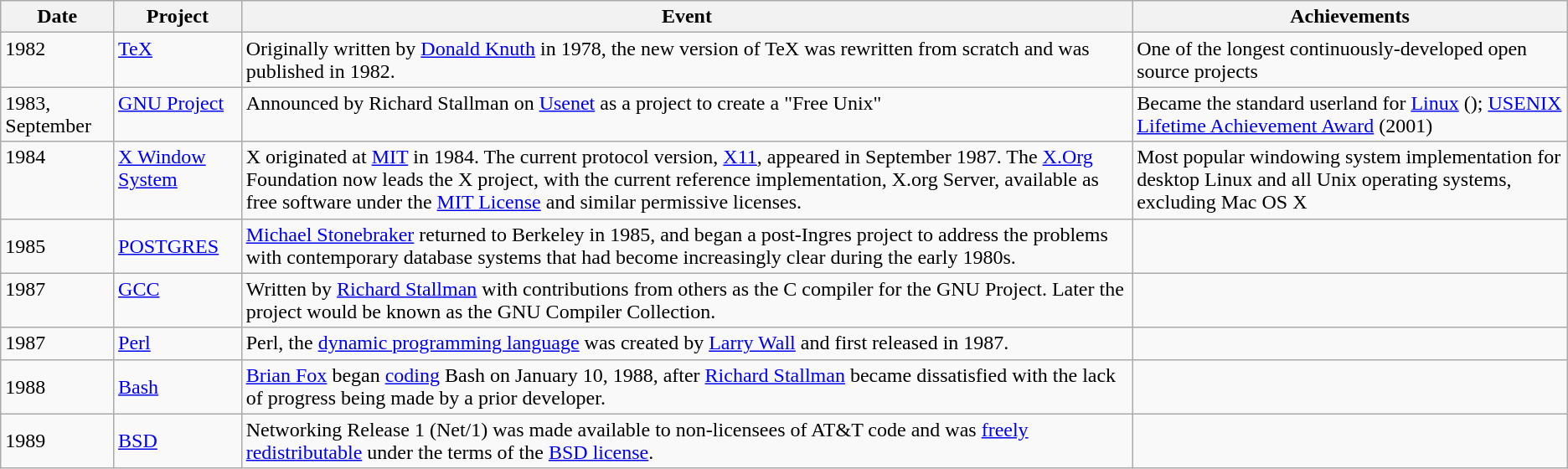<table class="wikitable sortable">
<tr>
<th>Date</th>
<th>Project</th>
<th class="unsortable">Event</th>
<th class="unsortable">Achievements</th>
</tr>
<tr valign="top">
<td>1982</td>
<td><a href='#'>TeX</a></td>
<td>Originally written by <a href='#'>Donald Knuth</a> in 1978, the new version of TeX was rewritten from scratch and was published in 1982.</td>
<td>One of the longest continuously-developed open source projects</td>
</tr>
<tr valign="top">
<td>1983, September</td>
<td><a href='#'>GNU Project</a></td>
<td>Announced by Richard Stallman on <a href='#'>Usenet</a> as a project to create a "Free Unix"</td>
<td>Became the standard userland for <a href='#'>Linux</a> (); <a href='#'>USENIX Lifetime Achievement Award</a> (2001)</td>
</tr>
<tr valign="top">
<td>1984</td>
<td><a href='#'>X Window System</a></td>
<td>X originated at <a href='#'>MIT</a> in 1984. The current protocol version, <a href='#'>X11</a>, appeared in September 1987. The <a href='#'>X.Org</a> Foundation now leads the X project, with the current reference implementation, X.org Server, available as free software under the <a href='#'>MIT License</a> and similar permissive licenses.</td>
<td>Most popular windowing system implementation for desktop Linux and all Unix operating systems, excluding Mac OS X</td>
</tr>
<tr>
<td>1985</td>
<td><a href='#'>POSTGRES</a></td>
<td><a href='#'>Michael Stonebraker</a> returned to Berkeley in 1985, and began a post-Ingres project to address the problems with contemporary database systems that had become increasingly clear during the early 1980s.</td>
<td></td>
</tr>
<tr valign="top">
<td>1987</td>
<td><a href='#'>GCC</a></td>
<td>Written by <a href='#'>Richard Stallman</a> with contributions from others as the C compiler for the GNU Project. Later the project would be known as the GNU Compiler Collection.</td>
<td></td>
</tr>
<tr valign="top">
<td>1987</td>
<td><a href='#'>Perl</a></td>
<td>Perl, the <a href='#'>dynamic programming language</a> was created by <a href='#'>Larry Wall</a> and first released in 1987.</td>
<td></td>
</tr>
<tr>
<td>1988</td>
<td><a href='#'>Bash</a></td>
<td><a href='#'>Brian Fox</a> began <a href='#'>coding</a> Bash on January 10, 1988, after <a href='#'>Richard Stallman</a> became dissatisfied with the lack of progress being made by a prior developer.</td>
</tr>
<tr>
<td>1989</td>
<td><a href='#'>BSD</a></td>
<td>Networking Release 1 (Net/1) was made available to non-licensees of AT&T code and was <a href='#'>freely redistributable</a> under the terms of the <a href='#'>BSD license</a>.</td>
<td></td>
</tr>
</table>
